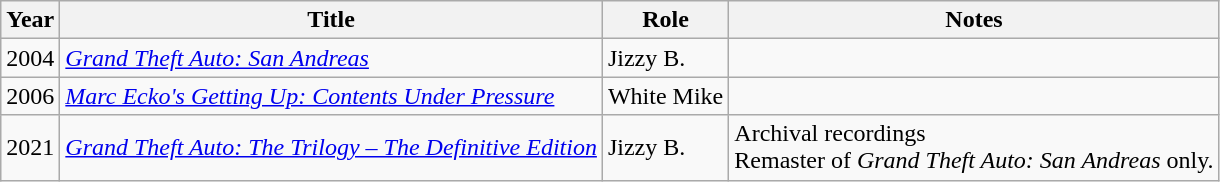<table class="wikitable">
<tr>
<th>Year</th>
<th>Title</th>
<th>Role</th>
<th>Notes</th>
</tr>
<tr>
<td>2004</td>
<td><em><a href='#'>Grand Theft Auto: San Andreas</a></em></td>
<td>Jizzy B.</td>
<td></td>
</tr>
<tr>
<td>2006</td>
<td><em><a href='#'>Marc Ecko's Getting Up: Contents Under Pressure</a></em></td>
<td>White Mike</td>
<td></td>
</tr>
<tr>
<td>2021</td>
<td><em><a href='#'>Grand Theft Auto: The Trilogy – The Definitive Edition</a></em></td>
<td>Jizzy B.</td>
<td>Archival recordings<br>Remaster of <em>Grand Theft Auto: San Andreas</em> only.</td>
</tr>
</table>
